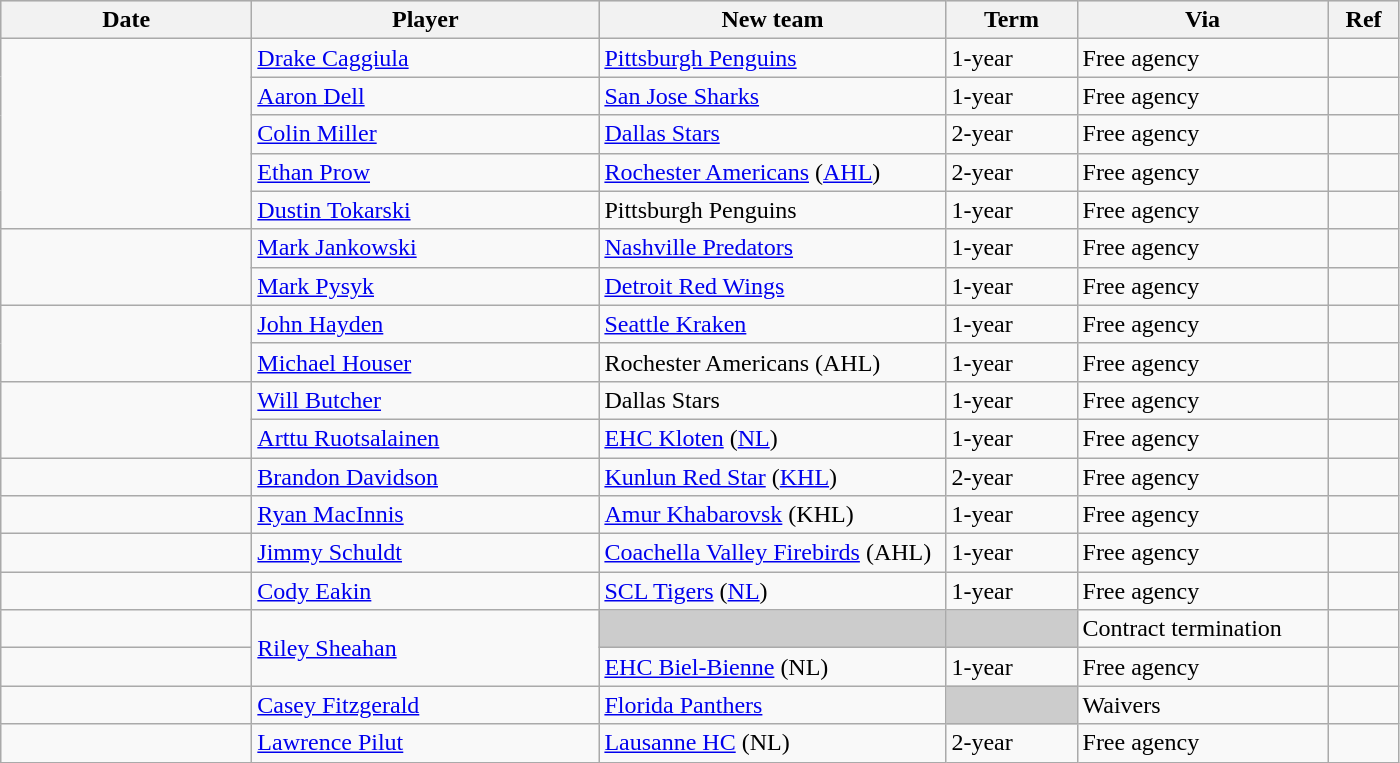<table class="wikitable">
<tr style="background:#ddd; text-align:center;">
<th style="width: 10em;">Date</th>
<th style="width: 14em;">Player</th>
<th style="width: 14em;">New team</th>
<th style="width: 5em;">Term</th>
<th style="width: 10em;">Via</th>
<th style="width: 2.5em;">Ref</th>
</tr>
<tr>
<td rowspan=5></td>
<td><a href='#'>Drake Caggiula</a></td>
<td><a href='#'>Pittsburgh Penguins</a></td>
<td>1-year</td>
<td>Free agency</td>
<td></td>
</tr>
<tr>
<td><a href='#'>Aaron Dell</a></td>
<td><a href='#'>San Jose Sharks</a></td>
<td>1-year</td>
<td>Free agency</td>
<td></td>
</tr>
<tr>
<td><a href='#'>Colin Miller</a></td>
<td><a href='#'>Dallas Stars</a></td>
<td>2-year</td>
<td>Free agency</td>
<td></td>
</tr>
<tr>
<td><a href='#'>Ethan Prow</a></td>
<td><a href='#'>Rochester Americans</a> (<a href='#'>AHL</a>)</td>
<td>2-year</td>
<td>Free agency</td>
<td></td>
</tr>
<tr>
<td><a href='#'>Dustin Tokarski</a></td>
<td>Pittsburgh Penguins</td>
<td>1-year</td>
<td>Free agency</td>
<td></td>
</tr>
<tr>
<td rowspan=2></td>
<td><a href='#'>Mark Jankowski</a></td>
<td><a href='#'>Nashville Predators</a></td>
<td>1-year</td>
<td>Free agency</td>
<td></td>
</tr>
<tr>
<td><a href='#'>Mark Pysyk</a></td>
<td><a href='#'>Detroit Red Wings</a></td>
<td>1-year</td>
<td>Free agency</td>
<td></td>
</tr>
<tr>
<td rowspan=2></td>
<td><a href='#'>John Hayden</a></td>
<td><a href='#'>Seattle Kraken</a></td>
<td>1-year</td>
<td>Free agency</td>
<td></td>
</tr>
<tr>
<td><a href='#'>Michael Houser</a></td>
<td>Rochester Americans (AHL)</td>
<td>1-year</td>
<td>Free agency</td>
<td></td>
</tr>
<tr>
<td rowspan=2></td>
<td><a href='#'>Will Butcher</a></td>
<td>Dallas Stars</td>
<td>1-year</td>
<td>Free agency</td>
<td></td>
</tr>
<tr>
<td><a href='#'>Arttu Ruotsalainen</a></td>
<td><a href='#'>EHC Kloten</a> (<a href='#'>NL</a>)</td>
<td>1-year</td>
<td>Free agency</td>
<td></td>
</tr>
<tr>
<td></td>
<td><a href='#'>Brandon Davidson</a></td>
<td><a href='#'>Kunlun Red Star</a> (<a href='#'>KHL</a>)</td>
<td>2-year</td>
<td>Free agency</td>
<td></td>
</tr>
<tr>
<td></td>
<td><a href='#'>Ryan MacInnis</a></td>
<td><a href='#'>Amur Khabarovsk</a> (KHL)</td>
<td>1-year</td>
<td>Free agency</td>
<td></td>
</tr>
<tr>
<td></td>
<td><a href='#'>Jimmy Schuldt</a></td>
<td><a href='#'>Coachella Valley Firebirds</a> (AHL)</td>
<td>1-year</td>
<td>Free agency</td>
<td></td>
</tr>
<tr>
<td></td>
<td><a href='#'>Cody Eakin</a></td>
<td><a href='#'>SCL Tigers</a> (<a href='#'>NL</a>)</td>
<td>1-year</td>
<td>Free agency</td>
<td></td>
</tr>
<tr>
<td></td>
<td rowspan=2><a href='#'>Riley Sheahan</a></td>
<td style="background:#ccc;"></td>
<td style="background:#ccc;"></td>
<td>Contract termination</td>
<td></td>
</tr>
<tr>
<td></td>
<td><a href='#'>EHC Biel-Bienne</a> (NL)</td>
<td>1-year</td>
<td>Free agency</td>
<td></td>
</tr>
<tr>
<td></td>
<td><a href='#'>Casey Fitzgerald</a></td>
<td><a href='#'>Florida Panthers</a></td>
<td style="background:#ccc;"></td>
<td>Waivers</td>
<td></td>
</tr>
<tr>
<td></td>
<td><a href='#'>Lawrence Pilut</a></td>
<td><a href='#'>Lausanne HC</a> (NL)</td>
<td>2-year</td>
<td>Free agency</td>
<td></td>
</tr>
</table>
